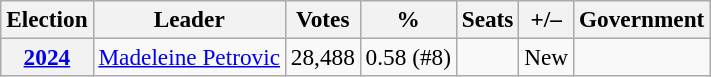<table class="wikitable" style="font-size:97%; text-align:center;">
<tr>
<th>Election</th>
<th>Leader</th>
<th>Votes</th>
<th>%</th>
<th>Seats</th>
<th>+/–</th>
<th>Government</th>
</tr>
<tr>
<th><a href='#'>2024</a></th>
<td><a href='#'>Madeleine Petrovic</a></td>
<td>28,488</td>
<td>0.58 (#8)</td>
<td></td>
<td>New</td>
<td></td>
</tr>
</table>
